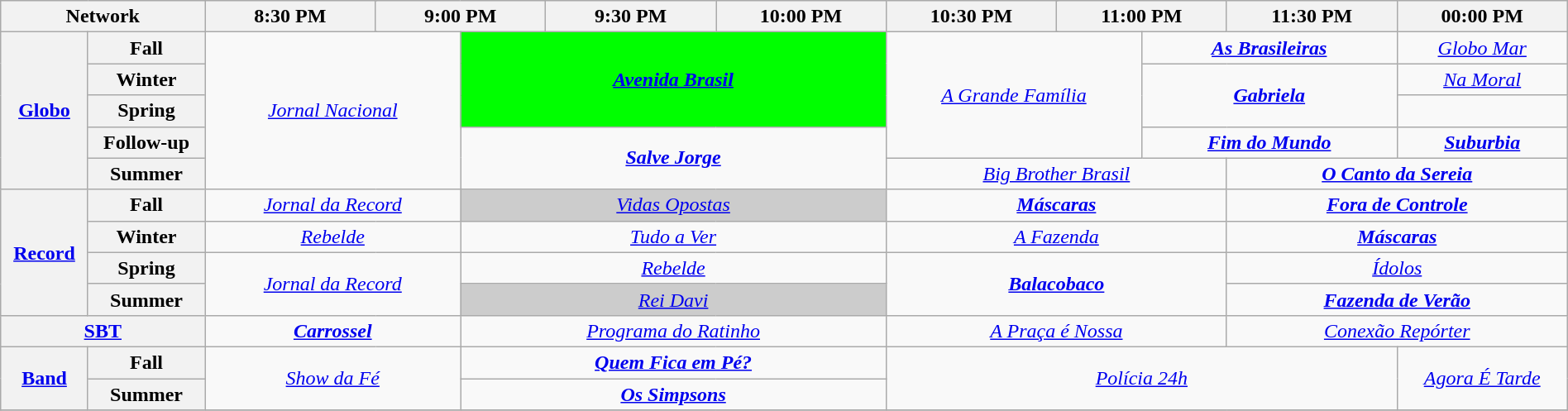<table class="wikitable" style="width:100%;margin-right:0;text-align:center">
<tr>
<th colspan=2 style="width:12%;">Network</th>
<th colspan=2 style="width:10%;">8:30 PM</th>
<th colspan=2 style="width:10%;">9:00 PM</th>
<th colspan=2 style="width:10%;">9:30 PM</th>
<th colspan=2 style="width:10%;">10:00 PM</th>
<th colspan=2 style="width:10%;">10:30 PM</th>
<th colspan=2 style="width:10%;">11:00 PM</th>
<th colspan=2 style="width:10%;">11:30 PM</th>
<th colspan=2 style="width:10%;">00:00 PM</th>
</tr>
<tr>
<th rowspan=5><a href='#'>Globo</a></th>
<th>Fall</th>
<td rowspan=5 colspan=3><em><a href='#'>Jornal Nacional</a></em></td>
<td rowspan=3 colspan=5 bgcolor="00FF00"><strong><em><a href='#'>Avenida Brasil</a></em></strong></td>
<td rowspan=4 colspan=3><em><a href='#'>A Grande Família</a></em></td>
<td colspan=3><strong><em><a href='#'>As Brasileiras</a></em></strong></td>
<td colspan=2><em><a href='#'>Globo Mar</a></em></td>
</tr>
<tr>
<th>Winter</th>
<td rowspan=2 colspan=3><strong><em><a href='#'>Gabriela</a></em></strong></td>
<td colspan=2><em><a href='#'>Na Moral</a></em></td>
</tr>
<tr>
<th>Spring</th>
<td></td>
</tr>
<tr>
<th>Follow-up</th>
<td rowspan=2 colspan=5><strong><em><a href='#'>Salve Jorge</a></em></strong></td>
<td colspan=3><strong><em><a href='#'>Fim do Mundo</a></em></strong></td>
<td colspan=3><strong><em><a href='#'>Suburbia</a></em></strong></td>
</tr>
<tr>
<th>Summer</th>
<td colspan=4><em><a href='#'>Big Brother Brasil</a></em></td>
<td colspan=4><strong><em><a href='#'>O Canto da Sereia</a></em></strong></td>
</tr>
<tr>
<th rowspan=4><a href='#'>Record</a></th>
<th>Fall</th>
<td colspan=3><em><a href='#'>Jornal da Record</a></em></td>
<td colspan=5 bgcolor="CCCCCC"><em><a href='#'>Vidas Opostas</a></em></td>
<td colspan=4><strong><em><a href='#'>Máscaras</a></em></strong></td>
<td colspan=4><strong><em><a href='#'>Fora de Controle</a></em></strong></td>
</tr>
<tr>
<th>Winter</th>
<td colspan=3><em><a href='#'>Rebelde</a></em></td>
<td colspan=5><em><a href='#'>Tudo a Ver</a></em></td>
<td colspan=4><em><a href='#'>A Fazenda</a></em></td>
<td colspan=4><strong><em><a href='#'>Máscaras</a></em></strong></td>
</tr>
<tr>
<th>Spring</th>
<td rowspan=2 colspan=3><em><a href='#'>Jornal da Record</a></em></td>
<td colspan=5><em><a href='#'>Rebelde</a></em></td>
<td rowspan=2 colspan=4><strong><em><a href='#'>Balacobaco</a></em></strong></td>
<td colspan=4><em><a href='#'>Ídolos</a></em></td>
</tr>
<tr>
<th>Summer</th>
<td colspan=5 bgcolor="CCCCCC"><em><a href='#'>Rei Davi</a></em></td>
<td colspan=3><strong><em><a href='#'>Fazenda de Verão</a></em></strong></td>
</tr>
<tr>
<th colspan=2><a href='#'>SBT</a></th>
<td colspan=3><strong><em><a href='#'>Carrossel</a></em></strong></td>
<td colspan=5><em><a href='#'>Programa do Ratinho</a></em></td>
<td colspan=4><em><a href='#'>A Praça é Nossa</a></em></td>
<td colspan=4><em><a href='#'>Conexão Repórter</a></em></td>
</tr>
<tr>
<th rowspan=2><a href='#'>Band</a></th>
<th>Fall</th>
<td rowspan=2 colspan=3><em><a href='#'>Show da Fé</a></em></td>
<td colspan=5><strong><em><a href='#'>Quem Fica em Pé?</a></em></strong></td>
<td rowspan=2 colspan=6><em><a href='#'>Polícia 24h</a></em></td>
<td rowspan=2><em><a href='#'>Agora É Tarde</a></em></td>
</tr>
<tr>
<th>Summer</th>
<td colspan=5><strong><em><a href='#'>Os Simpsons</a></em></strong></td>
</tr>
<tr>
</tr>
</table>
